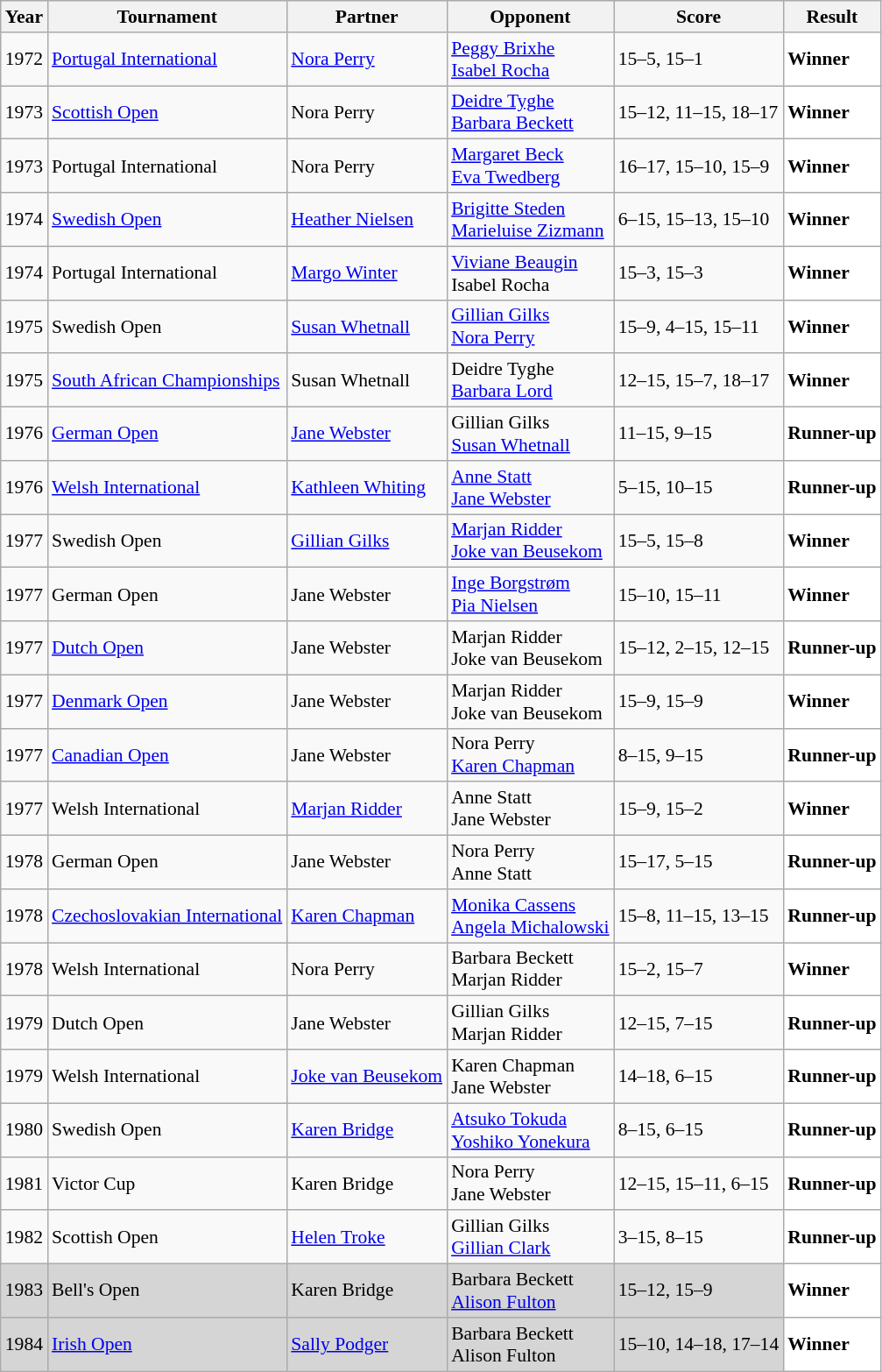<table class="sortable wikitable" style="font-size: 90%;">
<tr>
<th>Year</th>
<th>Tournament</th>
<th>Partner</th>
<th>Opponent</th>
<th>Score</th>
<th>Result</th>
</tr>
<tr>
<td align="center">1972</td>
<td align="left"><a href='#'>Portugal International</a></td>
<td align="left"> <a href='#'>Nora Perry</a></td>
<td align="left"> <a href='#'>Peggy Brixhe</a><br> <a href='#'>Isabel Rocha</a></td>
<td align="left">15–5, 15–1</td>
<td style="text-align:left; background:white"> <strong>Winner</strong></td>
</tr>
<tr>
<td align="center">1973</td>
<td align="left"><a href='#'>Scottish Open</a></td>
<td align="left"> Nora Perry</td>
<td align="left"> <a href='#'>Deidre Tyghe</a><br> <a href='#'>Barbara Beckett</a></td>
<td align="left">15–12, 11–15, 18–17</td>
<td style="text-align:left; background:white"> <strong>Winner</strong></td>
</tr>
<tr>
<td align="center">1973</td>
<td align="left">Portugal International</td>
<td align="left"> Nora Perry</td>
<td align="left"> <a href='#'>Margaret Beck</a><br> <a href='#'>Eva Twedberg</a></td>
<td align="left">16–17, 15–10, 15–9</td>
<td style="text-align:left; background:white"> <strong>Winner</strong></td>
</tr>
<tr>
<td align="center">1974</td>
<td align="left"><a href='#'>Swedish Open</a></td>
<td align="left"> <a href='#'>Heather Nielsen</a></td>
<td align="left"> <a href='#'>Brigitte Steden</a><br> <a href='#'>Marieluise Zizmann</a></td>
<td align="left">6–15, 15–13, 15–10</td>
<td style="text-align:left; background:white"> <strong>Winner</strong></td>
</tr>
<tr>
<td align="center">1974</td>
<td align="left">Portugal International</td>
<td align="left"> <a href='#'>Margo Winter</a></td>
<td align="left"> <a href='#'>Viviane Beaugin</a><br> Isabel Rocha</td>
<td align="left">15–3, 15–3</td>
<td style="text-align:left; background:white"> <strong>Winner</strong></td>
</tr>
<tr>
<td align="center">1975</td>
<td align="left">Swedish Open</td>
<td align="left"> <a href='#'>Susan Whetnall</a></td>
<td align="left"> <a href='#'>Gillian Gilks</a><br> <a href='#'>Nora Perry</a></td>
<td align="left">15–9, 4–15, 15–11</td>
<td style="text-align:left; background:white"> <strong>Winner</strong></td>
</tr>
<tr>
<td align="center">1975</td>
<td align="left"><a href='#'>South African Championships</a></td>
<td align="left"> Susan Whetnall</td>
<td align="left"> Deidre Tyghe<br> <a href='#'>Barbara Lord</a></td>
<td align="left">12–15, 15–7, 18–17</td>
<td style="text-align:left; background:white"> <strong>Winner</strong></td>
</tr>
<tr>
<td align="center">1976</td>
<td align="left"><a href='#'>German Open</a></td>
<td align="left"> <a href='#'>Jane Webster</a></td>
<td align="left"> Gillian Gilks<br> <a href='#'>Susan Whetnall</a></td>
<td align="left">11–15, 9–15</td>
<td style="text-align:left; background:white"> <strong>Runner-up</strong></td>
</tr>
<tr>
<td align="center">1976</td>
<td align="left"><a href='#'>Welsh International</a></td>
<td align="left"> <a href='#'>Kathleen Whiting</a></td>
<td align="left"> <a href='#'>Anne Statt</a><br> <a href='#'>Jane Webster</a></td>
<td align="left">5–15, 10–15</td>
<td style="text-align:left; background:white"> <strong>Runner-up</strong></td>
</tr>
<tr>
<td align="center">1977</td>
<td align="left">Swedish Open</td>
<td align="left"> <a href='#'>Gillian Gilks</a></td>
<td align="left"> <a href='#'>Marjan Ridder</a><br> <a href='#'>Joke van Beusekom</a></td>
<td align="left">15–5, 15–8</td>
<td style="text-align:left; background:white"> <strong>Winner</strong></td>
</tr>
<tr>
<td align="center">1977</td>
<td align="left">German Open</td>
<td align="left"> Jane Webster</td>
<td align="left"> <a href='#'>Inge Borgstrøm</a><br> <a href='#'>Pia Nielsen</a></td>
<td align="left">15–10, 15–11</td>
<td style="text-align:left; background:white"> <strong>Winner</strong></td>
</tr>
<tr>
<td align="center">1977</td>
<td align="left"><a href='#'>Dutch Open</a></td>
<td align="left"> Jane Webster</td>
<td align="left"> Marjan Ridder<br> Joke van Beusekom</td>
<td align="left">15–12, 2–15, 12–15</td>
<td style="text-align:left; background:white"> <strong>Runner-up</strong></td>
</tr>
<tr>
<td align="center">1977</td>
<td align="left"><a href='#'>Denmark Open</a></td>
<td align="left"> Jane Webster</td>
<td align="left"> Marjan Ridder<br> Joke van Beusekom</td>
<td align="left">15–9, 15–9</td>
<td style="text-align:left; background:white"> <strong>Winner</strong></td>
</tr>
<tr>
<td align="center">1977</td>
<td align="left"><a href='#'>Canadian Open</a></td>
<td align="left"> Jane Webster</td>
<td align="left"> Nora Perry<br> <a href='#'>Karen Chapman</a></td>
<td align="left">8–15, 9–15</td>
<td style="text-align:left; background:white"> <strong>Runner-up</strong></td>
</tr>
<tr>
<td align="center">1977</td>
<td align="left">Welsh International</td>
<td align="left"> <a href='#'>Marjan Ridder</a></td>
<td align="left"> Anne Statt<br> Jane Webster</td>
<td align="left">15–9, 15–2</td>
<td style="text-align:left; background:white"> <strong>Winner</strong></td>
</tr>
<tr>
<td align="center">1978</td>
<td align="left">German Open</td>
<td align="left"> Jane Webster</td>
<td align="left"> Nora Perry<br> Anne Statt</td>
<td align="left">15–17, 5–15</td>
<td style="text-align:left; background:white"> <strong>Runner-up</strong></td>
</tr>
<tr>
<td align="center">1978</td>
<td align="left"><a href='#'>Czechoslovakian International</a></td>
<td align="left"> <a href='#'>Karen Chapman</a></td>
<td align="left"> <a href='#'>Monika Cassens</a><br> <a href='#'>Angela Michalowski</a></td>
<td align="left">15–8, 11–15, 13–15</td>
<td style="text-align:left; background:white"> <strong>Runner-up</strong></td>
</tr>
<tr>
<td align="center">1978</td>
<td align="left">Welsh International</td>
<td align="left"> Nora Perry</td>
<td align="left"> Barbara Beckett<br> Marjan Ridder</td>
<td align="left">15–2, 15–7</td>
<td style="text-align:left; background:white"> <strong>Winner</strong></td>
</tr>
<tr>
<td align="center">1979</td>
<td align="left">Dutch Open</td>
<td align="left"> Jane Webster</td>
<td align="left"> Gillian Gilks<br> Marjan Ridder</td>
<td align="left">12–15, 7–15</td>
<td style="text-align:left; background:white"> <strong>Runner-up</strong></td>
</tr>
<tr>
<td align="center">1979</td>
<td align="left">Welsh International</td>
<td align="left"> <a href='#'>Joke van Beusekom</a></td>
<td align="left"> Karen Chapman<br> Jane Webster</td>
<td align="left">14–18, 6–15</td>
<td style="text-align:left; background:white"> <strong>Runner-up</strong></td>
</tr>
<tr>
<td align="center">1980</td>
<td align="left">Swedish Open</td>
<td align="left"> <a href='#'>Karen Bridge</a></td>
<td align="left"> <a href='#'>Atsuko Tokuda</a><br> <a href='#'>Yoshiko Yonekura</a></td>
<td align="left">8–15, 6–15</td>
<td style="text-align:left; background:white"> <strong>Runner-up</strong></td>
</tr>
<tr>
<td align="center">1981</td>
<td align="left">Victor Cup</td>
<td align="left"> Karen Bridge</td>
<td align="left"> Nora Perry<br> Jane Webster</td>
<td align="left">12–15, 15–11, 6–15</td>
<td style="text-align:left; background:white"> <strong>Runner-up</strong></td>
</tr>
<tr>
<td align="center">1982</td>
<td align="left">Scottish Open</td>
<td align="left"> <a href='#'>Helen Troke</a></td>
<td align="left"> Gillian Gilks<br> <a href='#'>Gillian Clark</a></td>
<td align="left">3–15, 8–15</td>
<td style="text-align:left; background:white"> <strong>Runner-up</strong></td>
</tr>
<tr style="background:#D5D5D5">
<td align="center">1983</td>
<td align="left">Bell's Open</td>
<td align="left"> Karen Bridge</td>
<td align="left"> Barbara Beckett<br> <a href='#'>Alison Fulton</a></td>
<td align="left">15–12, 15–9</td>
<td style="text-align:left; background:white"> <strong>Winner</strong></td>
</tr>
<tr style="background:#D5D5D5">
<td align="center">1984</td>
<td align="left"><a href='#'>Irish Open</a></td>
<td align="left"> <a href='#'>Sally Podger</a></td>
<td align="left"> Barbara Beckett<br> Alison Fulton</td>
<td align="left">15–10, 14–18, 17–14</td>
<td style="text-align:left; background:white"> <strong>Winner</strong></td>
</tr>
</table>
